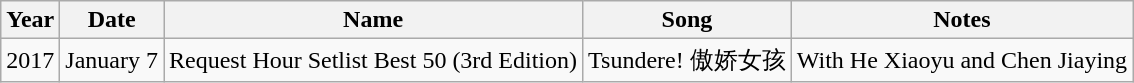<table class="wikitable">
<tr>
<th>Year</th>
<th>Date</th>
<th>Name</th>
<th>Song</th>
<th>Notes</th>
</tr>
<tr>
<td>2017</td>
<td>January 7</td>
<td>Request Hour Setlist Best 50 (3rd Edition)</td>
<td>Tsundere! 傲娇女孩</td>
<td>With He Xiaoyu and Chen Jiaying</td>
</tr>
</table>
